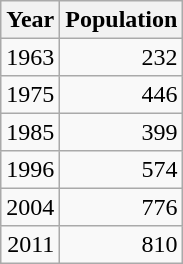<table class="wikitable" style="line-height:1.1em;">
<tr>
<th>Year</th>
<th>Population</th>
</tr>
<tr align="right">
<td>1963</td>
<td>232</td>
</tr>
<tr align="right">
<td>1975</td>
<td>446</td>
</tr>
<tr align="right">
<td>1985</td>
<td>399</td>
</tr>
<tr align="right">
<td>1996</td>
<td>574</td>
</tr>
<tr align="right">
<td>2004</td>
<td>776</td>
</tr>
<tr align="right">
<td>2011</td>
<td>810</td>
</tr>
</table>
